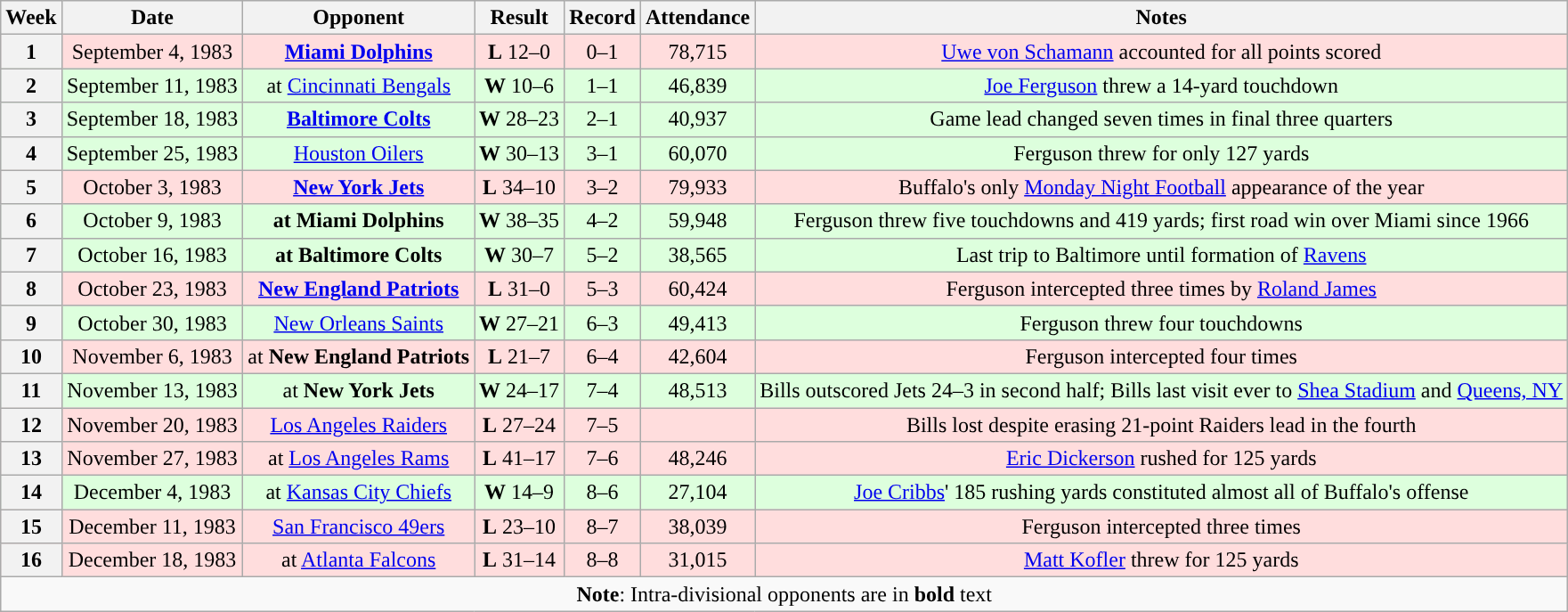<table {| class="wikitable" style="text-align:center;">
<tr>
<th>Week</th>
<th>Date</th>
<th>Opponent</th>
<th>Result</th>
<th>Record</th>
<th>Attendance</th>
<th>Notes</th>
</tr>
<tr style="background: #ffdddd;">
<th>1</th>
<td>September 4, 1983</td>
<td><a href='#'><strong>Miami Dolphins</strong></a></td>
<td><strong>L</strong> 12–0</td>
<td>0–1</td>
<td>78,715</td>
<td><a href='#'>Uwe von Schamann</a> accounted for all points scored</td>
</tr>
<tr style="background: #ddffdd;">
<th>2</th>
<td>September 11, 1983</td>
<td>at <a href='#'>Cincinnati Bengals</a></td>
<td><strong>W</strong> 10–6</td>
<td>1–1</td>
<td>46,839</td>
<td><a href='#'>Joe Ferguson</a> threw a 14-yard touchdown</td>
</tr>
<tr style="background: #ddffdd;">
<th>3</th>
<td>September 18, 1983</td>
<td><a href='#'><strong>Baltimore Colts</strong></a></td>
<td><strong>W</strong> 28–23</td>
<td>2–1</td>
<td>40,937</td>
<td>Game lead changed seven times in final three quarters</td>
</tr>
<tr style="background: #ddffdd;">
<th>4</th>
<td>September 25, 1983</td>
<td><a href='#'>Houston Oilers</a></td>
<td><strong>W</strong> 30–13</td>
<td>3–1</td>
<td>60,070</td>
<td>Ferguson threw for only 127 yards</td>
</tr>
<tr style="background: #ffdddd;">
<th>5</th>
<td>October 3, 1983</td>
<td><a href='#'><strong>New York Jets</strong></a></td>
<td><strong>L</strong> 34–10</td>
<td>3–2</td>
<td>79,933</td>
<td>Buffalo's only <a href='#'>Monday Night Football</a> appearance of the year</td>
</tr>
<tr style="background: #ddffdd;">
<th>6</th>
<td>October 9, 1983</td>
<td><strong>at Miami Dolphins</strong></td>
<td><strong>W</strong> 38–35</td>
<td>4–2</td>
<td>59,948</td>
<td>Ferguson threw five touchdowns and 419 yards; first road win over Miami since 1966</td>
</tr>
<tr style="background: #ddffdd;">
<th>7</th>
<td>October 16, 1983</td>
<td><strong>at Baltimore Colts</strong></td>
<td><strong>W</strong> 30–7</td>
<td>5–2</td>
<td>38,565</td>
<td>Last trip to Baltimore until formation of <a href='#'>Ravens</a></td>
</tr>
<tr style="background: #ffdddd;">
<th>8</th>
<td>October 23, 1983</td>
<td><a href='#'><strong>New England Patriots</strong></a></td>
<td><strong>L</strong> 31–0</td>
<td>5–3</td>
<td>60,424</td>
<td>Ferguson intercepted three times by <a href='#'>Roland James</a></td>
</tr>
<tr style="background: #ddffdd;">
<th>9</th>
<td>October 30, 1983</td>
<td><a href='#'>New Orleans Saints</a></td>
<td><strong>W</strong> 27–21</td>
<td>6–3</td>
<td>49,413</td>
<td>Ferguson threw four touchdowns</td>
</tr>
<tr style="background: #ffdddd;">
<th>10</th>
<td>November 6, 1983</td>
<td>at <strong>New England Patriots</strong></td>
<td><strong>L</strong> 21–7</td>
<td>6–4</td>
<td>42,604</td>
<td>Ferguson intercepted four times</td>
</tr>
<tr style="background: #ddffdd;">
<th>11</th>
<td>November 13, 1983</td>
<td>at <strong>New York Jets</strong></td>
<td><strong>W</strong> 24–17</td>
<td>7–4</td>
<td>48,513</td>
<td>Bills outscored Jets 24–3 in second half; Bills last visit ever to <a href='#'>Shea Stadium</a> and <a href='#'>Queens, NY</a></td>
</tr>
<tr style="background: #ffdddd;">
<th>12</th>
<td>November 20, 1983</td>
<td><a href='#'>Los Angeles Raiders</a></td>
<td><strong>L</strong> 27–24</td>
<td>7–5</td>
<td></td>
<td>Bills lost despite erasing 21-point Raiders lead in the fourth</td>
</tr>
<tr style="background: #ffdddd;">
<th>13</th>
<td>November 27, 1983</td>
<td>at <a href='#'>Los Angeles Rams</a></td>
<td><strong>L</strong> 41–17</td>
<td>7–6</td>
<td>48,246</td>
<td><a href='#'>Eric Dickerson</a> rushed for 125 yards</td>
</tr>
<tr style="background: #ddffdd;">
<th>14</th>
<td>December 4, 1983</td>
<td>at <a href='#'>Kansas City Chiefs</a></td>
<td><strong>W</strong> 14–9</td>
<td>8–6</td>
<td>27,104</td>
<td><a href='#'>Joe Cribbs</a>' 185 rushing yards constituted almost all of Buffalo's offense</td>
</tr>
<tr style="background: #ffdddd;">
<th>15</th>
<td>December 11, 1983</td>
<td><a href='#'>San Francisco 49ers</a></td>
<td><strong>L</strong> 23–10</td>
<td>8–7</td>
<td>38,039</td>
<td>Ferguson intercepted three times</td>
</tr>
<tr style="background: #ffdddd;">
<th>16</th>
<td>December 18, 1983</td>
<td>at <a href='#'>Atlanta Falcons</a></td>
<td><strong>L</strong> 31–14</td>
<td>8–8</td>
<td>31,015</td>
<td><a href='#'>Matt Kofler</a> threw for 125 yards</td>
</tr>
<tr>
<td colspan="7"><strong>Note</strong>: Intra-divisional opponents are in <strong>bold</strong> text</td>
</tr>
</table>
